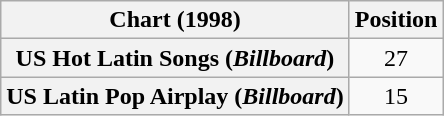<table class="wikitable plainrowheaders " style="text-align:center;">
<tr>
<th scope="col">Chart (1998)</th>
<th scope="col">Position</th>
</tr>
<tr>
<th scope="row">US Hot Latin Songs (<em>Billboard</em>)</th>
<td>27</td>
</tr>
<tr>
<th scope="row">US Latin Pop Airplay (<em>Billboard</em>)</th>
<td>15</td>
</tr>
</table>
